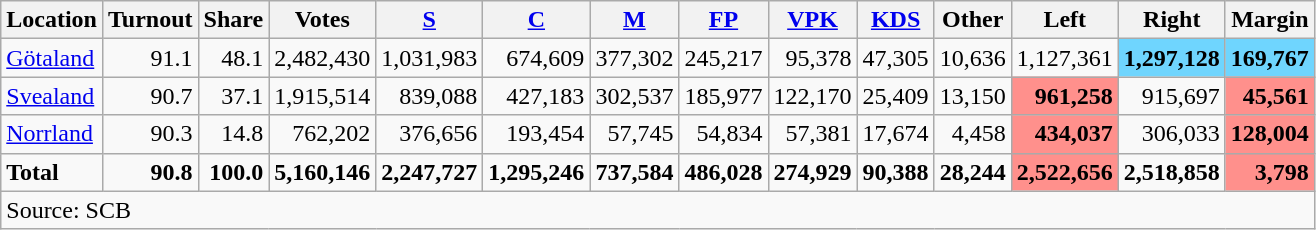<table class="wikitable sortable" style=text-align:right>
<tr>
<th>Location</th>
<th>Turnout</th>
<th>Share</th>
<th>Votes</th>
<th><a href='#'>S</a></th>
<th><a href='#'>C</a></th>
<th><a href='#'>M</a></th>
<th><a href='#'>FP</a></th>
<th><a href='#'>VPK</a></th>
<th><a href='#'>KDS</a></th>
<th>Other</th>
<th>Left</th>
<th>Right</th>
<th>Margin</th>
</tr>
<tr>
<td align=left><a href='#'>Götaland</a></td>
<td>91.1</td>
<td>48.1</td>
<td>2,482,430</td>
<td>1,031,983</td>
<td>674,609</td>
<td>377,302</td>
<td>245,217</td>
<td>95,378</td>
<td>47,305</td>
<td>10,636</td>
<td>1,127,361</td>
<td bgcolor=#6fd5fe><strong>1,297,128</strong></td>
<td bgcolor=#6fd5fe><strong>169,767</strong></td>
</tr>
<tr>
<td align=left><a href='#'>Svealand</a></td>
<td>90.7</td>
<td>37.1</td>
<td>1,915,514</td>
<td>839,088</td>
<td>427,183</td>
<td>302,537</td>
<td>185,977</td>
<td>122,170</td>
<td>25,409</td>
<td>13,150</td>
<td bgcolor=#ff908c><strong>961,258</strong></td>
<td>915,697</td>
<td bgcolor=#ff908c><strong>45,561</strong></td>
</tr>
<tr>
<td align=left><a href='#'>Norrland</a></td>
<td>90.3</td>
<td>14.8</td>
<td>762,202</td>
<td>376,656</td>
<td>193,454</td>
<td>57,745</td>
<td>54,834</td>
<td>57,381</td>
<td>17,674</td>
<td>4,458</td>
<td bgcolor=#ff908c><strong>434,037</strong></td>
<td>306,033</td>
<td bgcolor=#ff908c><strong>128,004</strong></td>
</tr>
<tr>
<td align=left><strong>Total</strong></td>
<td><strong>90.8</strong></td>
<td><strong>100.0</strong></td>
<td><strong>5,160,146</strong></td>
<td><strong>2,247,727</strong></td>
<td><strong>1,295,246</strong></td>
<td><strong>737,584</strong></td>
<td><strong>486,028</strong></td>
<td><strong>274,929</strong></td>
<td><strong>90,388</strong></td>
<td><strong>28,244</strong></td>
<td bgcolor=#ff908c><strong>2,522,656</strong></td>
<td><strong>2,518,858</strong></td>
<td bgcolor=#ff908c><strong>3,798</strong></td>
</tr>
<tr>
<td align=left colspan=14>Source: SCB </td>
</tr>
</table>
